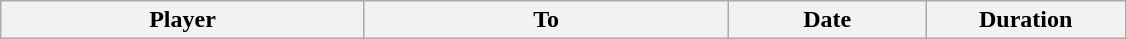<table class="wikitable sortable">
<tr>
<th style="width:235px;"><strong>Player</strong></th>
<th style="width:235px;"><strong>To</strong></th>
<th style="width:125px;"><strong>Date</strong></th>
<th style="width:125px;"><strong>Duration</strong></th>
</tr>
</table>
